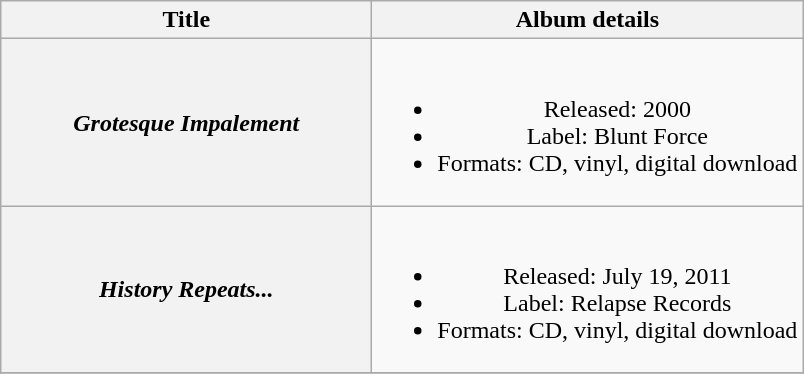<table class="wikitable plainrowheaders" style="text-align:center;">
<tr>
<th scope="col" style="width:15em;">Title</th>
<th scope="col">Album details</th>
</tr>
<tr>
<th scope="row"><em>Grotesque Impalement</em></th>
<td><br><ul><li>Released: 2000</li><li>Label: Blunt Force</li><li>Formats: CD, vinyl, digital download</li></ul></td>
</tr>
<tr>
<th scope="row"><em>History Repeats...</em></th>
<td><br><ul><li>Released: July 19, 2011</li><li>Label: Relapse Records</li><li>Formats: CD, vinyl, digital download</li></ul></td>
</tr>
<tr>
</tr>
</table>
